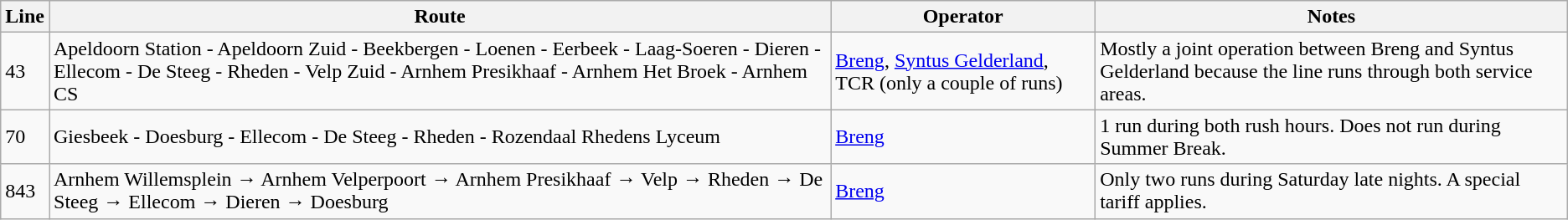<table class="wikitable">
<tr>
<th>Line</th>
<th>Route</th>
<th>Operator</th>
<th>Notes</th>
</tr>
<tr>
<td>43</td>
<td>Apeldoorn Station - Apeldoorn Zuid - Beekbergen - Loenen - Eerbeek - Laag-Soeren - Dieren - Ellecom - De Steeg - Rheden - Velp Zuid - Arnhem Presikhaaf - Arnhem Het Broek - Arnhem CS</td>
<td><a href='#'>Breng</a>, <a href='#'>Syntus Gelderland</a>, TCR (only a couple of runs)</td>
<td>Mostly a joint operation between Breng and Syntus Gelderland because the line runs through both service areas.</td>
</tr>
<tr>
<td>70</td>
<td>Giesbeek - Doesburg - Ellecom - De Steeg - Rheden - Rozendaal Rhedens Lyceum</td>
<td><a href='#'>Breng</a></td>
<td>1 run during both rush hours. Does not run during Summer Break.</td>
</tr>
<tr>
<td>843</td>
<td>Arnhem Willemsplein → Arnhem Velperpoort → Arnhem Presikhaaf → Velp → Rheden → De Steeg → Ellecom → Dieren → Doesburg</td>
<td><a href='#'>Breng</a></td>
<td>Only two runs during Saturday late nights. A special tariff applies.</td>
</tr>
</table>
